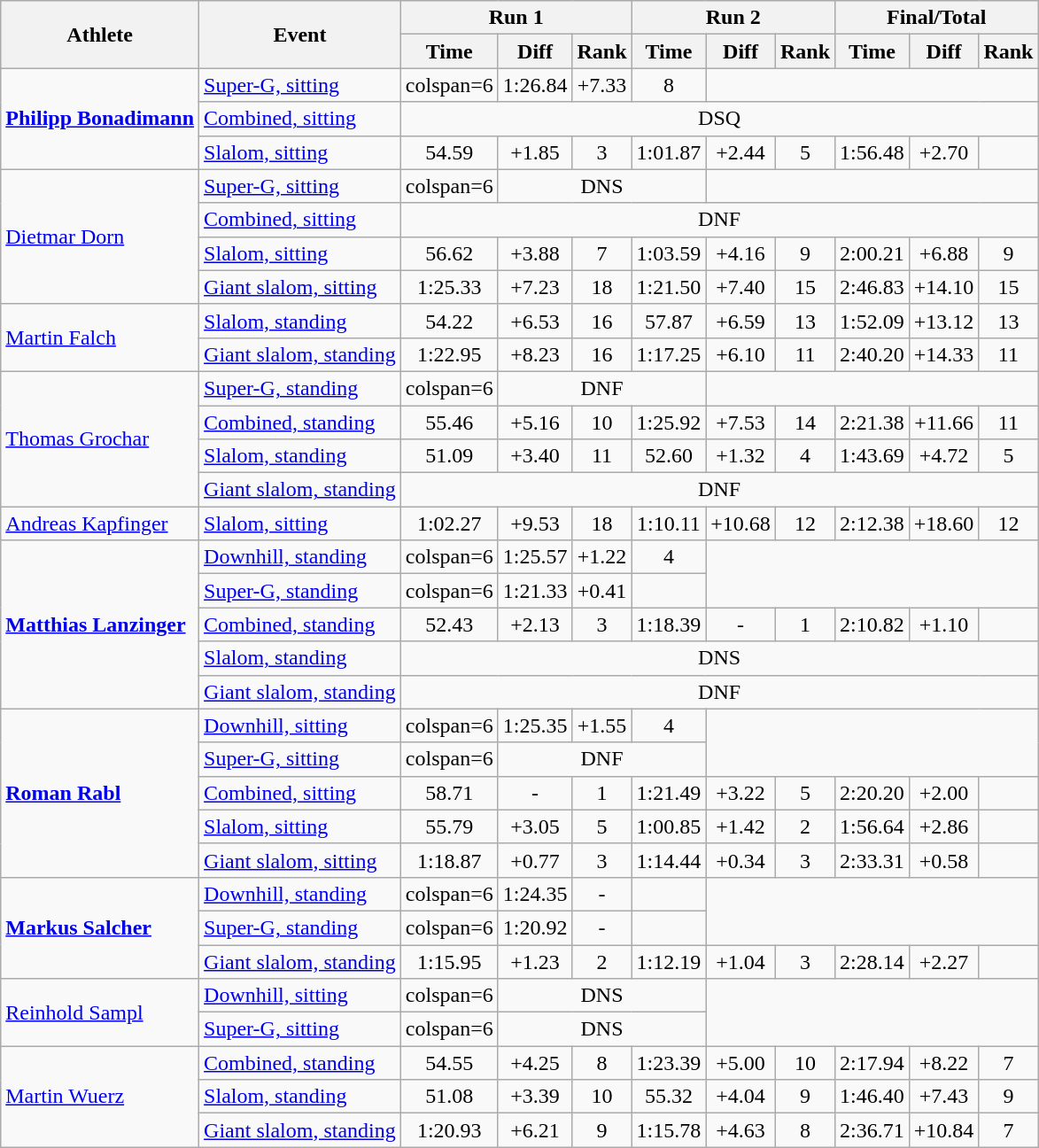<table class="wikitable" style="font-size:100%">
<tr>
<th rowspan="2">Athlete</th>
<th rowspan="2">Event</th>
<th colspan="3">Run 1</th>
<th colspan="3">Run 2</th>
<th colspan="3">Final/Total</th>
</tr>
<tr>
<th>Time</th>
<th>Diff</th>
<th>Rank</th>
<th>Time</th>
<th>Diff</th>
<th>Rank</th>
<th>Time</th>
<th>Diff</th>
<th>Rank</th>
</tr>
<tr>
<td rowspan=3><strong><a href='#'>Philipp Bonadimann</a></strong></td>
<td><a href='#'>Super-G, sitting</a></td>
<td>colspan=6 </td>
<td align="center">1:26.84</td>
<td align="center">+7.33</td>
<td align="center">8</td>
</tr>
<tr>
<td><a href='#'>Combined, sitting</a></td>
<td align="center" colspan=9>DSQ</td>
</tr>
<tr>
<td><a href='#'>Slalom, sitting</a></td>
<td align="center">54.59</td>
<td align="center">+1.85</td>
<td align="center">3</td>
<td align="center">1:01.87</td>
<td align="center">+2.44</td>
<td align="center">5</td>
<td align="center">1:56.48</td>
<td align="center">+2.70</td>
<td align="center"></td>
</tr>
<tr>
<td rowspan=4><a href='#'>Dietmar Dorn</a></td>
<td><a href='#'>Super-G, sitting</a></td>
<td>colspan=6 </td>
<td align="center" colspan=3>DNS</td>
</tr>
<tr>
<td><a href='#'>Combined, sitting</a></td>
<td align="center" colspan=9>DNF</td>
</tr>
<tr>
<td><a href='#'>Slalom, sitting</a></td>
<td align="center">56.62</td>
<td align="center">+3.88</td>
<td align="center">7</td>
<td align="center">1:03.59</td>
<td align="center">+4.16</td>
<td align="center">9</td>
<td align="center">2:00.21</td>
<td align="center">+6.88</td>
<td align="center">9</td>
</tr>
<tr>
<td><a href='#'>Giant slalom, sitting</a></td>
<td align="center">1:25.33</td>
<td align="center">+7.23</td>
<td align="center">18</td>
<td align="center">1:21.50</td>
<td align="center">+7.40</td>
<td align="center">15</td>
<td align="center">2:46.83</td>
<td align="center">+14.10</td>
<td align="center">15</td>
</tr>
<tr>
<td rowspan=2><a href='#'>Martin Falch</a></td>
<td><a href='#'>Slalom, standing</a></td>
<td align="center">54.22</td>
<td align="center">+6.53</td>
<td align="center">16</td>
<td align="center">57.87</td>
<td align="center">+6.59</td>
<td align="center">13</td>
<td align="center">1:52.09</td>
<td align="center">+13.12</td>
<td align="center">13</td>
</tr>
<tr>
<td><a href='#'>Giant slalom, standing</a></td>
<td align="center">1:22.95</td>
<td align="center">+8.23</td>
<td align="center">16</td>
<td align="center">1:17.25</td>
<td align="center">+6.10</td>
<td align="center">11</td>
<td align="center">2:40.20</td>
<td align="center">+14.33</td>
<td align="center">11</td>
</tr>
<tr>
<td rowspan=4><a href='#'>Thomas Grochar</a></td>
<td><a href='#'>Super-G, standing</a></td>
<td>colspan=6 </td>
<td align="center" colspan=3>DNF</td>
</tr>
<tr>
<td><a href='#'>Combined, standing</a></td>
<td align="center">55.46</td>
<td align="center">+5.16</td>
<td align="center">10</td>
<td align="center">1:25.92</td>
<td align="center">+7.53</td>
<td align="center">14</td>
<td align="center">2:21.38</td>
<td align="center">+11.66</td>
<td align="center">11</td>
</tr>
<tr>
<td><a href='#'>Slalom, standing</a></td>
<td align="center">51.09</td>
<td align="center">+3.40</td>
<td align="center">11</td>
<td align="center">52.60</td>
<td align="center">+1.32</td>
<td align="center">4</td>
<td align="center">1:43.69</td>
<td align="center">+4.72</td>
<td align="center">5</td>
</tr>
<tr>
<td><a href='#'>Giant slalom, standing</a></td>
<td align="center" colspan=9>DNF</td>
</tr>
<tr>
<td><a href='#'>Andreas Kapfinger</a></td>
<td><a href='#'>Slalom, sitting</a></td>
<td align="center">1:02.27</td>
<td align="center">+9.53</td>
<td align="center">18</td>
<td align="center">1:10.11</td>
<td align="center">+10.68</td>
<td align="center">12</td>
<td align="center">2:12.38</td>
<td align="center">+18.60</td>
<td align="center">12</td>
</tr>
<tr>
<td rowspan=5><strong><a href='#'>Matthias Lanzinger</a></strong></td>
<td><a href='#'>Downhill, standing</a></td>
<td>colspan=6 </td>
<td align="center">1:25.57</td>
<td align="center">+1.22</td>
<td align="center">4</td>
</tr>
<tr>
<td><a href='#'>Super-G, standing</a></td>
<td>colspan=6 </td>
<td align="center">1:21.33</td>
<td align="center">+0.41</td>
<td align="center"></td>
</tr>
<tr>
<td><a href='#'>Combined, standing</a></td>
<td align="center">52.43</td>
<td align="center">+2.13</td>
<td align="center">3</td>
<td align="center">1:18.39</td>
<td align="center">-</td>
<td align="center">1</td>
<td align="center">2:10.82</td>
<td align="center">+1.10</td>
<td align="center"></td>
</tr>
<tr>
<td><a href='#'>Slalom, standing</a></td>
<td align="center" colspan=9>DNS</td>
</tr>
<tr>
<td><a href='#'>Giant slalom, standing</a></td>
<td align="center" colspan=9>DNF</td>
</tr>
<tr>
<td rowspan=5><strong><a href='#'>Roman Rabl</a></strong></td>
<td><a href='#'>Downhill, sitting</a></td>
<td>colspan=6 </td>
<td align="center">1:25.35</td>
<td align="center">+1.55</td>
<td align="center">4</td>
</tr>
<tr>
<td><a href='#'>Super-G, sitting</a></td>
<td>colspan=6 </td>
<td align="center" colspan=3>DNF</td>
</tr>
<tr>
<td><a href='#'>Combined, sitting</a></td>
<td align="center">58.71</td>
<td align="center">-</td>
<td align="center">1</td>
<td align="center">1:21.49</td>
<td align="center">+3.22</td>
<td align="center">5</td>
<td align="center">2:20.20</td>
<td align="center">+2.00</td>
<td align="center"></td>
</tr>
<tr>
<td><a href='#'>Slalom, sitting</a></td>
<td align="center">55.79</td>
<td align="center">+3.05</td>
<td align="center">5</td>
<td align="center">1:00.85</td>
<td align="center">+1.42</td>
<td align="center">2</td>
<td align="center">1:56.64</td>
<td align="center">+2.86</td>
<td align="center"></td>
</tr>
<tr>
<td><a href='#'>Giant slalom, sitting</a></td>
<td align="center">1:18.87</td>
<td align="center">+0.77</td>
<td align="center">3</td>
<td align="center">1:14.44</td>
<td align="center">+0.34</td>
<td align="center">3</td>
<td align="center">2:33.31</td>
<td align="center">+0.58</td>
<td align="center"></td>
</tr>
<tr>
<td rowspan=3><strong><a href='#'>Markus Salcher</a></strong></td>
<td><a href='#'>Downhill, standing</a></td>
<td>colspan=6 </td>
<td align="center">1:24.35</td>
<td align="center">-</td>
<td align="center"></td>
</tr>
<tr>
<td><a href='#'>Super-G, standing</a></td>
<td>colspan=6 </td>
<td align="center">1:20.92</td>
<td align="center">-</td>
<td align="center"></td>
</tr>
<tr>
<td><a href='#'>Giant slalom, standing</a></td>
<td align="center">1:15.95</td>
<td align="center">+1.23</td>
<td align="center">2</td>
<td align="center">1:12.19</td>
<td align="center">+1.04</td>
<td align="center">3</td>
<td align="center">2:28.14</td>
<td align="center">+2.27</td>
<td align="center"></td>
</tr>
<tr>
<td rowspan=2><a href='#'>Reinhold Sampl</a></td>
<td><a href='#'>Downhill, sitting</a></td>
<td>colspan=6 </td>
<td align="center" colspan=3>DNS</td>
</tr>
<tr>
<td><a href='#'>Super-G, sitting</a></td>
<td>colspan=6 </td>
<td align="center" colspan=3>DNS</td>
</tr>
<tr>
<td rowspan=3><a href='#'>Martin Wuerz</a></td>
<td><a href='#'>Combined, standing</a></td>
<td align="center">54.55</td>
<td align="center">+4.25</td>
<td align="center">8</td>
<td align="center">1:23.39</td>
<td align="center">+5.00</td>
<td align="center">10</td>
<td align="center">2:17.94</td>
<td align="center">+8.22</td>
<td align="center">7</td>
</tr>
<tr>
<td><a href='#'>Slalom, standing</a></td>
<td align="center">51.08</td>
<td align="center">+3.39</td>
<td align="center">10</td>
<td align="center">55.32</td>
<td align="center">+4.04</td>
<td align="center">9</td>
<td align="center">1:46.40</td>
<td align="center">+7.43</td>
<td align="center">9</td>
</tr>
<tr>
<td><a href='#'>Giant slalom, standing</a></td>
<td align="center">1:20.93</td>
<td align="center">+6.21</td>
<td align="center">9</td>
<td align="center">1:15.78</td>
<td align="center">+4.63</td>
<td align="center">8</td>
<td align="center">2:36.71</td>
<td align="center">+10.84</td>
<td align="center">7</td>
</tr>
</table>
